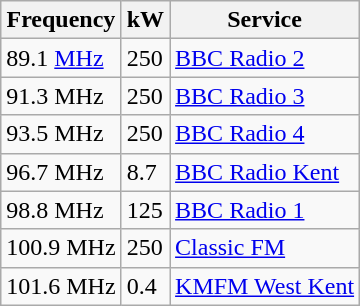<table class="wikitable sortable">
<tr>
<th>Frequency</th>
<th>kW</th>
<th>Service</th>
</tr>
<tr>
<td>89.1 <a href='#'>MHz</a></td>
<td>250</td>
<td><a href='#'>BBC Radio 2</a></td>
</tr>
<tr>
<td>91.3 MHz</td>
<td>250</td>
<td><a href='#'>BBC Radio 3</a></td>
</tr>
<tr>
<td>93.5 MHz</td>
<td>250</td>
<td><a href='#'>BBC Radio 4</a></td>
</tr>
<tr>
<td>96.7 MHz</td>
<td>8.7</td>
<td><a href='#'>BBC Radio Kent</a></td>
</tr>
<tr>
<td>98.8 MHz</td>
<td>125</td>
<td><a href='#'>BBC Radio 1</a></td>
</tr>
<tr>
<td>100.9 MHz</td>
<td>250</td>
<td><a href='#'>Classic FM</a></td>
</tr>
<tr>
<td>101.6 MHz</td>
<td>0.4</td>
<td><a href='#'>KMFM West Kent</a></td>
</tr>
</table>
